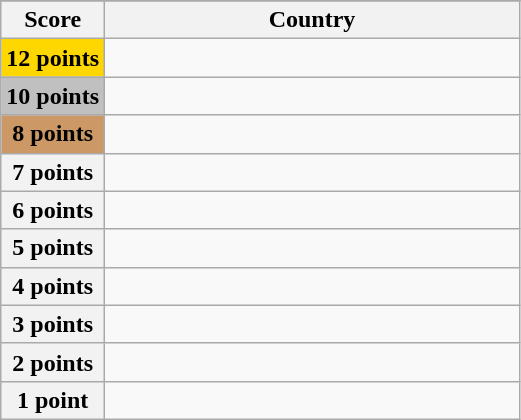<table class="wikitable">
<tr>
</tr>
<tr>
<th scope="col" width="20%">Score</th>
<th scope="col">Country</th>
</tr>
<tr>
<th scope="row" style="background:gold">12 points</th>
<td></td>
</tr>
<tr>
<th scope="row" style="background:silver">10 points</th>
<td></td>
</tr>
<tr>
<th scope="row" style="background:#CC9966">8 points</th>
<td></td>
</tr>
<tr>
<th scope="row">7 points</th>
<td></td>
</tr>
<tr>
<th scope="row">6 points</th>
<td></td>
</tr>
<tr>
<th scope="row">5 points</th>
<td></td>
</tr>
<tr>
<th scope="row">4 points</th>
<td></td>
</tr>
<tr>
<th scope="row">3 points</th>
<td></td>
</tr>
<tr>
<th scope="row">2 points</th>
<td></td>
</tr>
<tr>
<th scope="row">1 point</th>
<td></td>
</tr>
</table>
